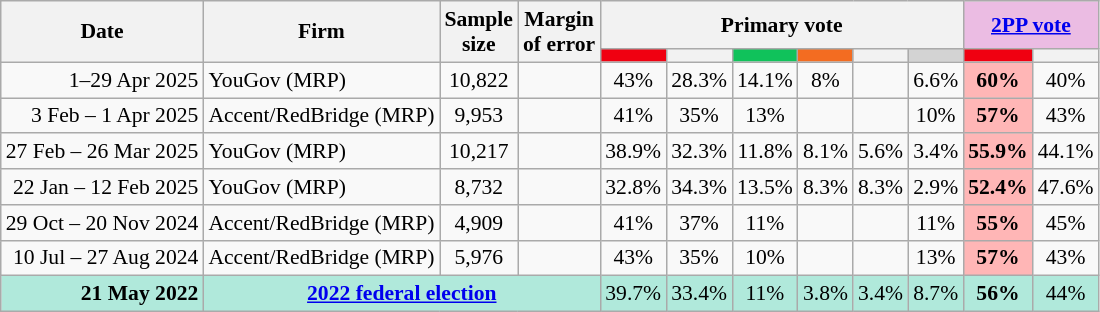<table class="nowrap wikitable tpl-blanktable" style=text-align:center;font-size:90%>
<tr>
<th rowspan=2>Date</th>
<th rowspan=2>Firm</th>
<th rowspan=2>Sample<br>size</th>
<th rowspan=2>Margin<br>of error</th>
<th colspan=6>Primary vote</th>
<th colspan=2 class=unsortable style=background:#ebbce3><a href='#'>2PP vote</a></th>
</tr>
<tr>
<th class="unsortable" style="background:#F00011"></th>
<th class="unsortable" style=background:></th>
<th class=unsortable style=background:#10C25B></th>
<th class=unsortable style=background:#f36c21></th>
<th class=unsortable style=background:></th>
<th class=unsortable style=background:lightgray></th>
<th class="unsortable" style="background:#F00011"></th>
<th class="unsortable" style=background:></th>
</tr>
<tr>
<td align=right>1–29 Apr 2025</td>
<td align=left>YouGov (MRP)</td>
<td>10,822</td>
<td></td>
<td>43%</td>
<td>28.3%</td>
<td>14.1%</td>
<td>8%</td>
<td></td>
<td>6.6%</td>
<th style="background:#FFB6B6">60%</th>
<td>40%</td>
</tr>
<tr>
<td align=right>3 Feb – 1 Apr 2025</td>
<td align=left>Accent/RedBridge (MRP)</td>
<td>9,953</td>
<td></td>
<td>41%</td>
<td>35%</td>
<td>13%</td>
<td></td>
<td></td>
<td>10%</td>
<th style="background:#FFB6B6">57%</th>
<td>43%</td>
</tr>
<tr>
<td align=right>27 Feb – 26 Mar 2025</td>
<td align=left>YouGov (MRP)</td>
<td>10,217</td>
<td></td>
<td>38.9%</td>
<td>32.3%</td>
<td>11.8%</td>
<td>8.1%</td>
<td>5.6%</td>
<td>3.4%</td>
<th style="background:#FFB6B6">55.9%</th>
<td>44.1%</td>
</tr>
<tr>
<td align=right>22 Jan – 12 Feb 2025</td>
<td align=left>YouGov (MRP)</td>
<td>8,732</td>
<td></td>
<td>32.8%</td>
<td>34.3%</td>
<td>13.5%</td>
<td>8.3%</td>
<td>8.3%</td>
<td>2.9%</td>
<th style="background:#FFB6B6">52.4%</th>
<td>47.6%</td>
</tr>
<tr>
<td align=right>29 Oct – 20 Nov 2024</td>
<td align=left>Accent/RedBridge (MRP)</td>
<td>4,909</td>
<td></td>
<td>41%</td>
<td>37%</td>
<td>11%</td>
<td></td>
<td></td>
<td>11%</td>
<th style="background:#FFB6B6">55%</th>
<td>45%</td>
</tr>
<tr>
<td align=right>10 Jul – 27 Aug 2024</td>
<td align=left>Accent/RedBridge (MRP)</td>
<td>5,976</td>
<td></td>
<td>43%</td>
<td>35%</td>
<td>10%</td>
<td></td>
<td></td>
<td>13%</td>
<th style="background:#FFB6B6">57%</th>
<td>43%</td>
</tr>
<tr style="background:#b0e9db">
<td style="text-align:right" data-sort-value="21-May-2022"><strong>21 May 2022</strong></td>
<td colspan="3" style="text-align:center"><strong><a href='#'>2022 federal election</a></strong></td>
<td>39.7%</td>
<td>33.4%</td>
<td>11%</td>
<td>3.8%</td>
<td>3.4%</td>
<td>8.7%</td>
<td><strong>56%</strong></td>
<td>44%</td>
</tr>
</table>
